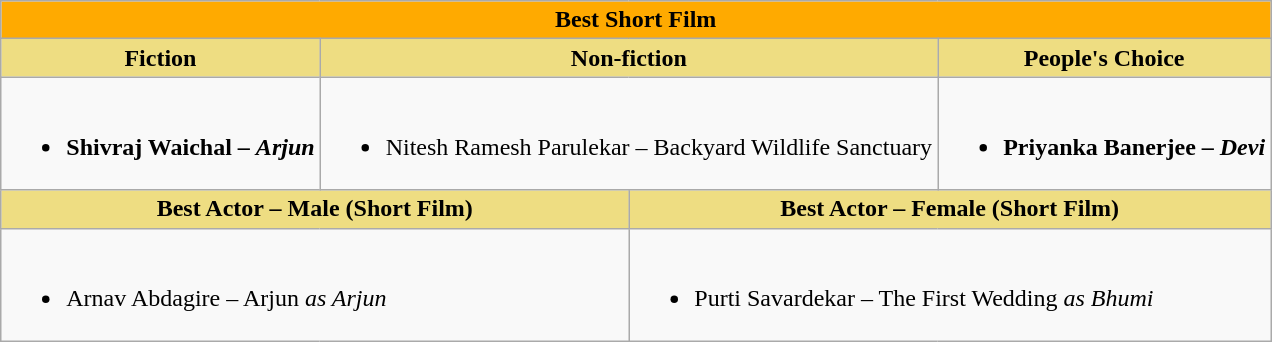<table class="wikitable">
<tr>
<th style="background:#FFAA00;" colspan=6>Best Short Film</th>
</tr>
<tr>
<th style="background:#EEDD82;" colspan=2>Fiction</th>
<th style="background:#EEDD82;" colspan=2>Non-fiction</th>
<th style="background:#EEDD82;" colspan=2>People's Choice</th>
</tr>
<tr>
<td colspan=2><br><ul><li><strong>Shivraj Waichal – <em>Arjun <strong><em></li></ul></td>
<td colspan=2><br><ul><li></strong>Nitesh Ramesh Parulekar – </em>Backyard Wildlife Sanctuary </em></strong></li></ul></td>
<td colspan=2><br><ul><li><strong>Priyanka Banerjee – <em>Devi<strong><em></li></ul></td>
</tr>
<tr>
<th style="background:#EEDD82;" colspan=3>Best Actor – Male (Short Film)</th>
<th style="background:#EEDD82;" colspan=3>Best Actor – Female (Short Film)</th>
</tr>
<tr>
<td colspan=3><br><ul><li></strong>Arnav Abdagire – </em>Arjun<em> as Arjun<strong></li></ul></td>
<td colspan=3><br><ul><li></strong>Purti Savardekar – </em>The First Wedding<em> as Bhumi<strong></li></ul></td>
</tr>
</table>
